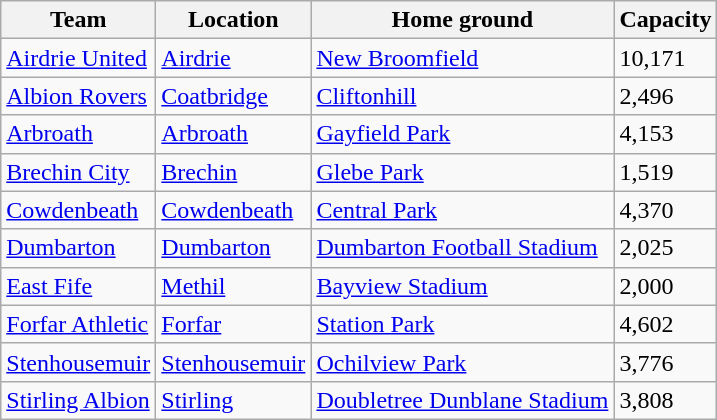<table class="wikitable sortable">
<tr>
<th>Team</th>
<th>Location</th>
<th>Home ground</th>
<th>Capacity</th>
</tr>
<tr>
<td><a href='#'>Airdrie United</a></td>
<td><a href='#'>Airdrie</a></td>
<td><a href='#'>New Broomfield</a></td>
<td>10,171</td>
</tr>
<tr>
<td><a href='#'>Albion Rovers</a></td>
<td><a href='#'>Coatbridge</a></td>
<td><a href='#'>Cliftonhill</a></td>
<td>2,496</td>
</tr>
<tr>
<td><a href='#'>Arbroath</a></td>
<td><a href='#'>Arbroath</a></td>
<td><a href='#'>Gayfield Park</a></td>
<td>4,153</td>
</tr>
<tr>
<td><a href='#'>Brechin City</a></td>
<td><a href='#'>Brechin</a></td>
<td><a href='#'>Glebe Park</a></td>
<td>1,519</td>
</tr>
<tr>
<td><a href='#'>Cowdenbeath</a></td>
<td><a href='#'>Cowdenbeath</a></td>
<td><a href='#'>Central Park</a></td>
<td>4,370</td>
</tr>
<tr>
<td><a href='#'>Dumbarton</a></td>
<td><a href='#'>Dumbarton</a></td>
<td><a href='#'>Dumbarton Football Stadium</a></td>
<td>2,025</td>
</tr>
<tr>
<td><a href='#'>East Fife</a></td>
<td><a href='#'>Methil</a></td>
<td><a href='#'>Bayview Stadium</a></td>
<td>2,000</td>
</tr>
<tr>
<td><a href='#'>Forfar Athletic</a></td>
<td><a href='#'>Forfar</a></td>
<td><a href='#'>Station Park</a></td>
<td>4,602</td>
</tr>
<tr>
<td><a href='#'>Stenhousemuir</a></td>
<td><a href='#'>Stenhousemuir</a></td>
<td><a href='#'>Ochilview Park</a></td>
<td>3,776</td>
</tr>
<tr>
<td><a href='#'>Stirling Albion</a></td>
<td><a href='#'>Stirling</a></td>
<td><a href='#'>Doubletree Dunblane Stadium</a></td>
<td>3,808</td>
</tr>
</table>
